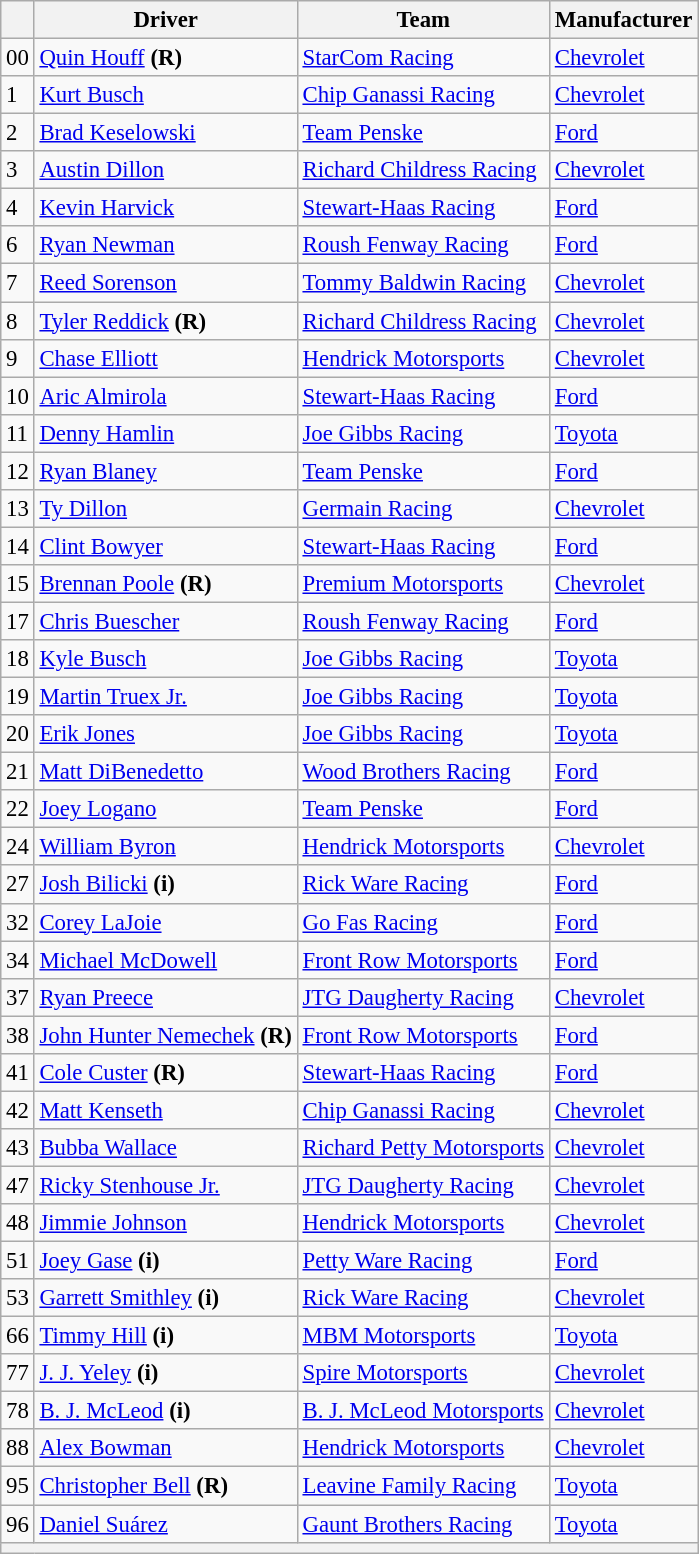<table class="wikitable" style="font-size:95%">
<tr>
<th></th>
<th>Driver</th>
<th>Team</th>
<th>Manufacturer</th>
</tr>
<tr>
<td>00</td>
<td><a href='#'>Quin Houff</a> <strong>(R)</strong></td>
<td><a href='#'>StarCom Racing</a></td>
<td><a href='#'>Chevrolet</a></td>
</tr>
<tr>
<td>1</td>
<td><a href='#'>Kurt Busch</a></td>
<td><a href='#'>Chip Ganassi Racing</a></td>
<td><a href='#'>Chevrolet</a></td>
</tr>
<tr>
<td>2</td>
<td><a href='#'>Brad Keselowski</a></td>
<td><a href='#'>Team Penske</a></td>
<td><a href='#'>Ford</a></td>
</tr>
<tr>
<td>3</td>
<td><a href='#'>Austin Dillon</a></td>
<td><a href='#'>Richard Childress Racing</a></td>
<td><a href='#'>Chevrolet</a></td>
</tr>
<tr>
<td>4</td>
<td><a href='#'>Kevin Harvick</a></td>
<td><a href='#'>Stewart-Haas Racing</a></td>
<td><a href='#'>Ford</a></td>
</tr>
<tr>
<td>6</td>
<td><a href='#'>Ryan Newman</a></td>
<td><a href='#'>Roush Fenway Racing</a></td>
<td><a href='#'>Ford</a></td>
</tr>
<tr>
<td>7</td>
<td><a href='#'>Reed Sorenson</a></td>
<td><a href='#'>Tommy Baldwin Racing</a></td>
<td><a href='#'>Chevrolet</a></td>
</tr>
<tr>
<td>8</td>
<td><a href='#'>Tyler Reddick</a> <strong>(R)</strong></td>
<td><a href='#'>Richard Childress Racing</a></td>
<td><a href='#'>Chevrolet</a></td>
</tr>
<tr>
<td>9</td>
<td><a href='#'>Chase Elliott</a></td>
<td><a href='#'>Hendrick Motorsports</a></td>
<td><a href='#'>Chevrolet</a></td>
</tr>
<tr>
<td>10</td>
<td><a href='#'>Aric Almirola</a></td>
<td><a href='#'>Stewart-Haas Racing</a></td>
<td><a href='#'>Ford</a></td>
</tr>
<tr>
<td>11</td>
<td><a href='#'>Denny Hamlin</a></td>
<td><a href='#'>Joe Gibbs Racing</a></td>
<td><a href='#'>Toyota</a></td>
</tr>
<tr>
<td>12</td>
<td><a href='#'>Ryan Blaney</a></td>
<td><a href='#'>Team Penske</a></td>
<td><a href='#'>Ford</a></td>
</tr>
<tr>
<td>13</td>
<td><a href='#'>Ty Dillon</a></td>
<td><a href='#'>Germain Racing</a></td>
<td><a href='#'>Chevrolet</a></td>
</tr>
<tr>
<td>14</td>
<td><a href='#'>Clint Bowyer</a></td>
<td><a href='#'>Stewart-Haas Racing</a></td>
<td><a href='#'>Ford</a></td>
</tr>
<tr>
<td>15</td>
<td><a href='#'>Brennan Poole</a> <strong>(R)</strong></td>
<td><a href='#'>Premium Motorsports</a></td>
<td><a href='#'>Chevrolet</a></td>
</tr>
<tr>
<td>17</td>
<td><a href='#'>Chris Buescher</a></td>
<td><a href='#'>Roush Fenway Racing</a></td>
<td><a href='#'>Ford</a></td>
</tr>
<tr>
<td>18</td>
<td><a href='#'>Kyle Busch</a></td>
<td><a href='#'>Joe Gibbs Racing</a></td>
<td><a href='#'>Toyota</a></td>
</tr>
<tr>
<td>19</td>
<td><a href='#'>Martin Truex Jr.</a></td>
<td><a href='#'>Joe Gibbs Racing</a></td>
<td><a href='#'>Toyota</a></td>
</tr>
<tr>
<td>20</td>
<td><a href='#'>Erik Jones</a></td>
<td><a href='#'>Joe Gibbs Racing</a></td>
<td><a href='#'>Toyota</a></td>
</tr>
<tr>
<td>21</td>
<td><a href='#'>Matt DiBenedetto</a></td>
<td><a href='#'>Wood Brothers Racing</a></td>
<td><a href='#'>Ford</a></td>
</tr>
<tr>
<td>22</td>
<td><a href='#'>Joey Logano</a></td>
<td><a href='#'>Team Penske</a></td>
<td><a href='#'>Ford</a></td>
</tr>
<tr>
<td>24</td>
<td><a href='#'>William Byron</a></td>
<td><a href='#'>Hendrick Motorsports</a></td>
<td><a href='#'>Chevrolet</a></td>
</tr>
<tr>
<td>27</td>
<td><a href='#'>Josh Bilicki</a> <strong>(i)</strong></td>
<td><a href='#'>Rick Ware Racing</a></td>
<td><a href='#'>Ford</a></td>
</tr>
<tr>
<td>32</td>
<td><a href='#'>Corey LaJoie</a></td>
<td><a href='#'>Go Fas Racing</a></td>
<td><a href='#'>Ford</a></td>
</tr>
<tr>
<td>34</td>
<td><a href='#'>Michael McDowell</a></td>
<td><a href='#'>Front Row Motorsports</a></td>
<td><a href='#'>Ford</a></td>
</tr>
<tr>
<td>37</td>
<td><a href='#'>Ryan Preece</a></td>
<td><a href='#'>JTG Daugherty Racing</a></td>
<td><a href='#'>Chevrolet</a></td>
</tr>
<tr>
<td>38</td>
<td><a href='#'>John Hunter Nemechek</a> <strong>(R)</strong></td>
<td><a href='#'>Front Row Motorsports</a></td>
<td><a href='#'>Ford</a></td>
</tr>
<tr>
<td>41</td>
<td><a href='#'>Cole Custer</a> <strong>(R)</strong></td>
<td><a href='#'>Stewart-Haas Racing</a></td>
<td><a href='#'>Ford</a></td>
</tr>
<tr>
<td>42</td>
<td><a href='#'>Matt Kenseth</a></td>
<td><a href='#'>Chip Ganassi Racing</a></td>
<td><a href='#'>Chevrolet</a></td>
</tr>
<tr>
<td>43</td>
<td><a href='#'>Bubba Wallace</a></td>
<td><a href='#'>Richard Petty Motorsports</a></td>
<td><a href='#'>Chevrolet</a></td>
</tr>
<tr>
<td>47</td>
<td><a href='#'>Ricky Stenhouse Jr.</a></td>
<td><a href='#'>JTG Daugherty Racing</a></td>
<td><a href='#'>Chevrolet</a></td>
</tr>
<tr>
<td>48</td>
<td><a href='#'>Jimmie Johnson</a></td>
<td><a href='#'>Hendrick Motorsports</a></td>
<td><a href='#'>Chevrolet</a></td>
</tr>
<tr>
<td>51</td>
<td><a href='#'>Joey Gase</a> <strong>(i)</strong></td>
<td><a href='#'>Petty Ware Racing</a></td>
<td><a href='#'>Ford</a></td>
</tr>
<tr>
<td>53</td>
<td><a href='#'>Garrett Smithley</a> <strong>(i)</strong></td>
<td><a href='#'>Rick Ware Racing</a></td>
<td><a href='#'>Chevrolet</a></td>
</tr>
<tr>
<td>66</td>
<td><a href='#'>Timmy Hill</a> <strong>(i)</strong></td>
<td><a href='#'>MBM Motorsports</a></td>
<td><a href='#'>Toyota</a></td>
</tr>
<tr>
<td>77</td>
<td><a href='#'>J. J. Yeley</a> <strong>(i)</strong></td>
<td><a href='#'>Spire Motorsports</a></td>
<td><a href='#'>Chevrolet</a></td>
</tr>
<tr>
<td>78</td>
<td><a href='#'>B. J. McLeod</a> <strong>(i)</strong></td>
<td><a href='#'>B. J. McLeod Motorsports</a></td>
<td><a href='#'>Chevrolet</a></td>
</tr>
<tr>
<td>88</td>
<td><a href='#'>Alex Bowman</a></td>
<td><a href='#'>Hendrick Motorsports</a></td>
<td><a href='#'>Chevrolet</a></td>
</tr>
<tr>
<td>95</td>
<td><a href='#'>Christopher Bell</a> <strong>(R)</strong></td>
<td><a href='#'>Leavine Family Racing</a></td>
<td><a href='#'>Toyota</a></td>
</tr>
<tr>
<td>96</td>
<td><a href='#'>Daniel Suárez</a></td>
<td><a href='#'>Gaunt Brothers Racing</a></td>
<td><a href='#'>Toyota</a></td>
</tr>
<tr>
<th colspan="4"> </th>
</tr>
</table>
